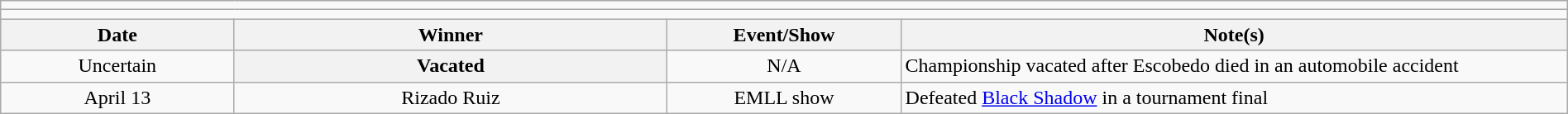<table class="wikitable" style="text-align:center; width:100%;">
<tr>
<td colspan=5></td>
</tr>
<tr>
<td colspan=5><strong></strong></td>
</tr>
<tr>
<th width=14%>Date</th>
<th width=26%>Winner</th>
<th width=14%>Event/Show</th>
<th width=40%>Note(s)</th>
</tr>
<tr>
<td>Uncertain</td>
<th>Vacated</th>
<td>N/A</td>
<td align=left>Championship vacated after Escobedo died in an automobile accident</td>
</tr>
<tr>
<td>April 13</td>
<td>Rizado Ruiz</td>
<td>EMLL show</td>
<td align=left>Defeated <a href='#'>Black Shadow</a> in a tournament final</td>
</tr>
</table>
